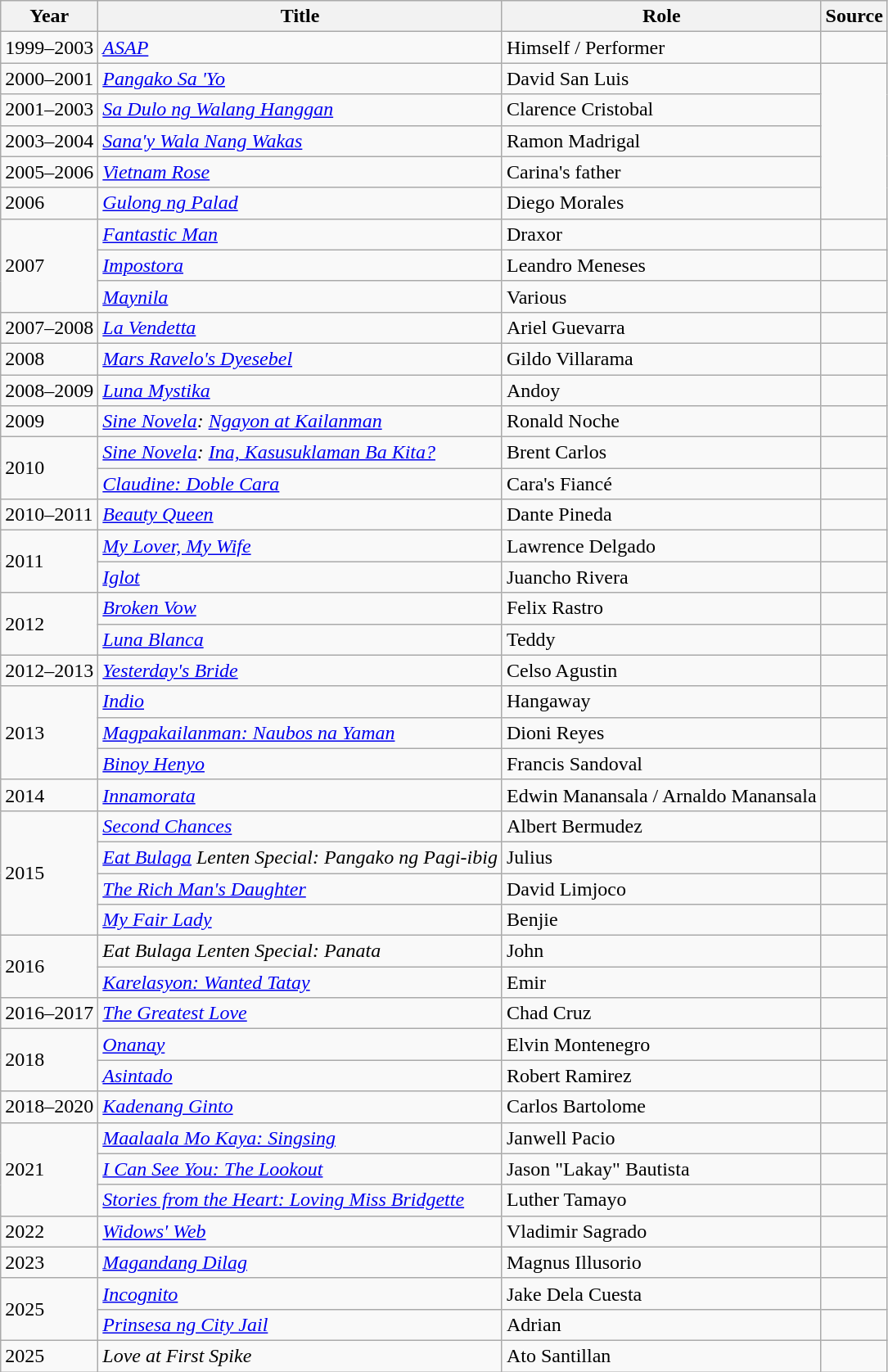<table class="wikitable sortable">
<tr>
<th>Year</th>
<th>Title</th>
<th>Role</th>
<th>Source</th>
</tr>
<tr>
<td>1999–2003</td>
<td><em><a href='#'>ASAP</a></em></td>
<td>Himself / Performer</td>
<td></td>
</tr>
<tr>
<td>2000–2001</td>
<td><em><a href='#'>Pangako Sa 'Yo</a></em></td>
<td>David San Luis</td>
<td rowspan="5"></td>
</tr>
<tr>
<td>2001–2003</td>
<td><em><a href='#'>Sa Dulo ng Walang Hanggan</a></em></td>
<td>Clarence Cristobal</td>
</tr>
<tr>
<td>2003–2004</td>
<td><em><a href='#'>Sana'y Wala Nang Wakas</a></em></td>
<td>Ramon Madrigal</td>
</tr>
<tr>
<td>2005–2006</td>
<td><em><a href='#'>Vietnam Rose</a></em></td>
<td>Carina's father</td>
</tr>
<tr>
<td>2006</td>
<td><em><a href='#'>Gulong ng Palad</a></em></td>
<td>Diego Morales</td>
</tr>
<tr>
<td rowspan="3">2007</td>
<td><em><a href='#'>Fantastic Man</a></em></td>
<td>Draxor</td>
<td></td>
</tr>
<tr>
<td><em><a href='#'>Impostora</a></em></td>
<td>Leandro Meneses</td>
<td></td>
</tr>
<tr>
<td><em><a href='#'>Maynila</a></em></td>
<td>Various</td>
<td></td>
</tr>
<tr>
<td>2007–2008</td>
<td><em><a href='#'>La Vendetta</a></em></td>
<td>Ariel Guevarra</td>
<td></td>
</tr>
<tr>
<td>2008</td>
<td><em><a href='#'>Mars Ravelo's Dyesebel</a></em></td>
<td>Gildo Villarama</td>
<td></td>
</tr>
<tr>
<td>2008–2009</td>
<td><em><a href='#'>Luna Mystika</a></em></td>
<td>Andoy</td>
<td></td>
</tr>
<tr>
<td>2009</td>
<td><em><a href='#'>Sine Novela</a>: <a href='#'>Ngayon at Kailanman</a></em></td>
<td>Ronald Noche</td>
<td></td>
</tr>
<tr>
<td rowspan="2">2010</td>
<td><em><a href='#'>Sine Novela</a>: <a href='#'>Ina, Kasusuklaman Ba Kita?</a></em></td>
<td>Brent Carlos</td>
<td></td>
</tr>
<tr>
<td><em><a href='#'>Claudine: Doble Cara</a></em></td>
<td>Cara's Fiancé</td>
<td></td>
</tr>
<tr>
<td>2010–2011</td>
<td><em><a href='#'>Beauty Queen</a></em></td>
<td>Dante Pineda</td>
<td></td>
</tr>
<tr>
<td rowspan="2">2011</td>
<td><em><a href='#'>My Lover, My Wife</a></em></td>
<td>Lawrence Delgado</td>
<td></td>
</tr>
<tr>
<td><em><a href='#'>Iglot</a></em></td>
<td>Juancho Rivera</td>
<td></td>
</tr>
<tr>
<td rowspan="2">2012</td>
<td><em><a href='#'>Broken Vow</a></em></td>
<td>Felix Rastro</td>
<td></td>
</tr>
<tr>
<td><em><a href='#'>Luna Blanca</a></em></td>
<td>Teddy</td>
<td></td>
</tr>
<tr>
<td>2012–2013</td>
<td><em><a href='#'>Yesterday's Bride</a></em></td>
<td>Celso Agustin</td>
<td></td>
</tr>
<tr>
<td rowspan="3">2013</td>
<td><em><a href='#'>Indio</a></em></td>
<td>Hangaway</td>
<td></td>
</tr>
<tr>
<td><em><a href='#'>Magpakailanman: Naubos na Yaman</a></em></td>
<td>Dioni Reyes</td>
<td></td>
</tr>
<tr>
<td><em><a href='#'>Binoy Henyo</a></em></td>
<td>Francis Sandoval</td>
<td></td>
</tr>
<tr>
<td>2014</td>
<td><em><a href='#'>Innamorata</a></em></td>
<td>Edwin Manansala / Arnaldo Manansala</td>
<td></td>
</tr>
<tr>
<td rowspan="4">2015</td>
<td><em><a href='#'>Second Chances</a></em></td>
<td>Albert Bermudez</td>
<td></td>
</tr>
<tr>
<td><em><a href='#'>Eat Bulaga</a> Lenten Special: Pangako ng Pagi-ibig</em></td>
<td>Julius</td>
<td></td>
</tr>
<tr>
<td><em><a href='#'>The Rich Man's Daughter</a></em></td>
<td>David Limjoco</td>
<td></td>
</tr>
<tr>
<td><em><a href='#'>My Fair Lady</a></em></td>
<td>Benjie</td>
<td></td>
</tr>
<tr>
<td rowspan="2">2016</td>
<td><em>Eat Bulaga Lenten Special: Panata</em></td>
<td>John</td>
<td></td>
</tr>
<tr>
<td><em><a href='#'>Karelasyon: Wanted Tatay</a></em></td>
<td>Emir</td>
<td></td>
</tr>
<tr>
<td>2016–2017</td>
<td><em><a href='#'>The Greatest Love</a></em></td>
<td>Chad Cruz</td>
<td></td>
</tr>
<tr>
<td rowspan="2">2018</td>
<td><em><a href='#'>Onanay</a></em></td>
<td>Elvin Montenegro</td>
<td></td>
</tr>
<tr>
<td><em><a href='#'>Asintado</a></em></td>
<td>Robert Ramirez</td>
<td></td>
</tr>
<tr>
<td>2018–2020</td>
<td><em><a href='#'>Kadenang Ginto</a></em></td>
<td>Carlos Bartolome</td>
<td></td>
</tr>
<tr>
<td rowspan="3">2021</td>
<td><em><a href='#'>Maalaala Mo Kaya: Singsing</a></em></td>
<td>Janwell Pacio</td>
<td></td>
</tr>
<tr>
<td><em><a href='#'>I Can See You: The Lookout</a></em></td>
<td>Jason "Lakay" Bautista</td>
<td></td>
</tr>
<tr>
<td><em><a href='#'>Stories from the Heart: Loving Miss Bridgette</a></em></td>
<td>Luther Tamayo</td>
<td></td>
</tr>
<tr>
<td>2022</td>
<td><em><a href='#'>Widows' Web</a></em></td>
<td>Vladimir Sagrado</td>
<td></td>
</tr>
<tr>
<td>2023</td>
<td><em><a href='#'>Magandang Dilag</a></em></td>
<td>Magnus Illusorio</td>
<td></td>
</tr>
<tr>
<td rowspan="2">2025</td>
<td><em><a href='#'>Incognito</a></em></td>
<td>Jake Dela Cuesta</td>
<td></td>
</tr>
<tr>
<td><em><a href='#'>Prinsesa ng City Jail</a></em></td>
<td>Adrian</td>
<td></td>
</tr>
<tr>
<td>2025</td>
<td><em>Love at First Spike</em></td>
<td>Ato Santillan</td>
<td></td>
</tr>
</table>
